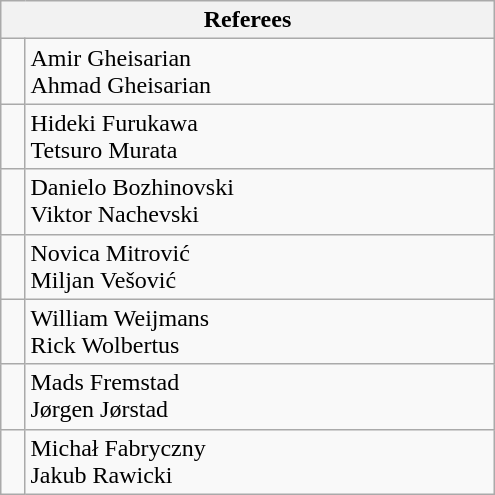<table class="wikitable" style="width: 330px;">
<tr>
<th colspan="2">Referees</th>
</tr>
<tr>
<td></td>
<td>Amir Gheisarian<br>Ahmad Gheisarian</td>
</tr>
<tr>
<td></td>
<td>Hideki Furukawa<br>Tetsuro Murata</td>
</tr>
<tr>
<td></td>
<td>Danielo Bozhinovski<br>Viktor Nachevski</td>
</tr>
<tr>
<td></td>
<td>Novica Mitrović<br>Miljan Vešović</td>
</tr>
<tr>
<td></td>
<td>William Weijmans<br>Rick Wolbertus</td>
</tr>
<tr>
<td></td>
<td>Mads Fremstad<br>Jørgen Jørstad</td>
</tr>
<tr>
<td></td>
<td>Michał Fabryczny<br>Jakub Rawicki</td>
</tr>
</table>
